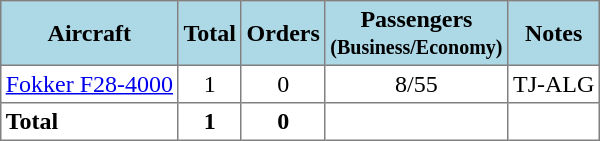<table class="toccolours" border="1" cellpadding="3" style="margin:1em auto; border-collapse:collapse">
<tr bgcolor=lightblue>
<th>Aircraft</th>
<th>Total</th>
<th>Orders</th>
<th>Passengers<br><small>(Business/Economy)</small></th>
<th>Notes</th>
</tr>
<tr>
<td><a href='#'>Fokker F28-4000</a></td>
<td align="center">1</td>
<td align="center">0</td>
<td align="center">8/55</td>
<td>TJ-ALG</td>
</tr>
<tr>
<td><strong>Total</strong></td>
<th>1</th>
<th>0</th>
<th></th>
<th></th>
</tr>
</table>
